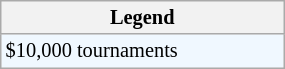<table class="wikitable"  style="font-size:85%; width:15%;">
<tr>
<th>Legend</th>
</tr>
<tr style="background:#f0f8ff;">
<td>$10,000 tournaments</td>
</tr>
</table>
